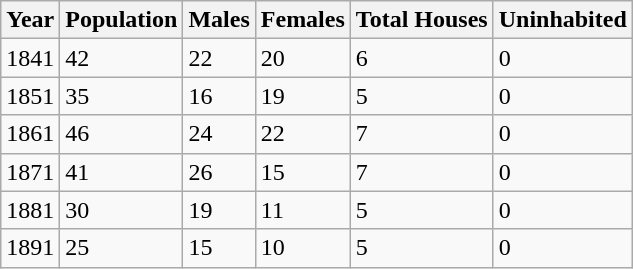<table class="wikitable">
<tr>
<th>Year</th>
<th>Population</th>
<th>Males</th>
<th>Females</th>
<th>Total Houses</th>
<th>Uninhabited</th>
</tr>
<tr>
<td>1841</td>
<td>42</td>
<td>22</td>
<td>20</td>
<td>6</td>
<td>0</td>
</tr>
<tr>
<td>1851</td>
<td>35</td>
<td>16</td>
<td>19</td>
<td>5</td>
<td>0</td>
</tr>
<tr>
<td>1861</td>
<td>46</td>
<td>24</td>
<td>22</td>
<td>7</td>
<td>0</td>
</tr>
<tr>
<td>1871</td>
<td>41</td>
<td>26</td>
<td>15</td>
<td>7</td>
<td>0</td>
</tr>
<tr>
<td>1881</td>
<td>30</td>
<td>19</td>
<td>11</td>
<td>5</td>
<td>0</td>
</tr>
<tr>
<td>1891</td>
<td>25</td>
<td>15</td>
<td>10</td>
<td>5</td>
<td>0</td>
</tr>
</table>
